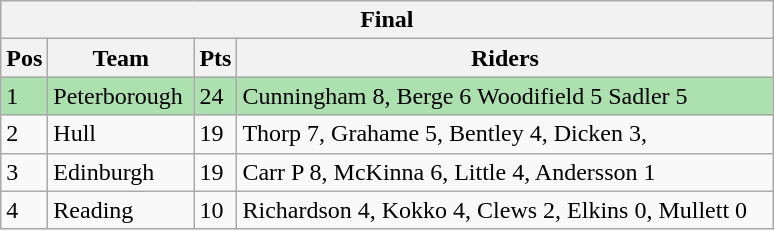<table class="wikitable">
<tr>
<th colspan="4">Final</th>
</tr>
<tr>
<th width=20>Pos</th>
<th width=90>Team</th>
<th width=20>Pts</th>
<th width=350>Riders</th>
</tr>
<tr style="background:#ACE1AF;">
<td>1</td>
<td align=left>Peterborough</td>
<td>24</td>
<td>Cunningham 8, Berge 6 Woodifield 5 Sadler 5</td>
</tr>
<tr>
<td>2</td>
<td align=left>Hull</td>
<td>19</td>
<td>Thorp 7, Grahame 5, Bentley 4, Dicken 3,</td>
</tr>
<tr>
<td>3</td>
<td align=left>Edinburgh</td>
<td>19</td>
<td>Carr P 8, McKinna 6, Little 4, Andersson 1</td>
</tr>
<tr>
<td>4</td>
<td align=left>Reading</td>
<td>10</td>
<td>Richardson 4, Kokko 4, Clews 2, Elkins 0, Mullett 0</td>
</tr>
</table>
